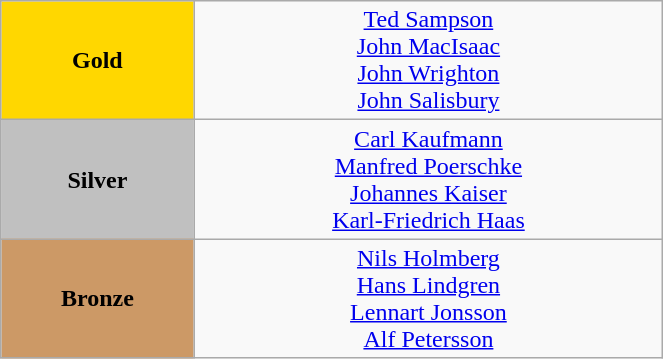<table class="wikitable" style="text-align:center; " width="35%">
<tr>
<td bgcolor="gold"><strong>Gold</strong></td>
<td><a href='#'>Ted Sampson</a><br><a href='#'>John MacIsaac</a><br><a href='#'>John Wrighton</a><br><a href='#'>John Salisbury</a><br><small><em></em></small></td>
</tr>
<tr>
<td bgcolor="silver"><strong>Silver</strong></td>
<td><a href='#'>Carl Kaufmann</a><br><a href='#'>Manfred Poerschke</a><br><a href='#'>Johannes Kaiser</a><br><a href='#'>Karl-Friedrich Haas</a><br><small><em></em></small></td>
</tr>
<tr>
<td bgcolor="CC9966"><strong>Bronze</strong></td>
<td><a href='#'>Nils Holmberg</a><br><a href='#'>Hans Lindgren</a><br><a href='#'>Lennart Jonsson</a><br><a href='#'>Alf Petersson</a><br><small><em></em></small></td>
</tr>
</table>
